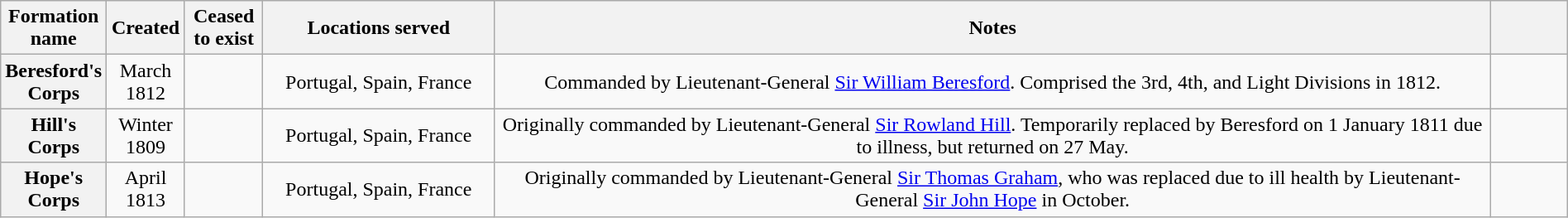<table class="wikitable sortable plainrowheaders" style="text-align: left; border-spacing: 2px; border: 1px solid darkgray; width: 100%;">
<tr>
<th width="5%" scope="col">Formation name</th>
<th width=5% scope="col">Created</th>
<th width=5% scope="col">Ceased to exist</th>
<th class=unsortable width=15% scope="col">Locations served</th>
<th class=unsortable width=65% scope="col">Notes</th>
<th class=unsortable width=5% scope="col"></th>
</tr>
<tr>
<th scope="row" style="text-align:center;">Beresford's Corps</th>
<td align="center">March 1812</td>
<td align="center"></td>
<td align="center">Portugal, Spain, France</td>
<td align="center">Commanded by Lieutenant-General <a href='#'>Sir William Beresford</a>. Comprised the 3rd, 4th, and Light Divisions in 1812.</td>
<td align="center"></td>
</tr>
<tr>
<th scope="row" style="text-align:center;">Hill's Corps</th>
<td align="center">Winter 1809</td>
<td align="center"></td>
<td align="center">Portugal, Spain, France</td>
<td align="center">Originally commanded by Lieutenant-General <a href='#'>Sir Rowland Hill</a>. Temporarily replaced by Beresford on 1 January 1811 due to illness, but returned on 27 May.</td>
<td align="center"></td>
</tr>
<tr>
<th scope="row" style="text-align:center;">Hope's Corps</th>
<td align="center">April 1813</td>
<td align="center"></td>
<td align="center">Portugal, Spain, France</td>
<td align="center">Originally commanded by Lieutenant-General <a href='#'>Sir Thomas Graham</a>, who was replaced due to ill health by Lieutenant-General <a href='#'>Sir John Hope</a> in October.</td>
<td align="center"></td>
</tr>
</table>
